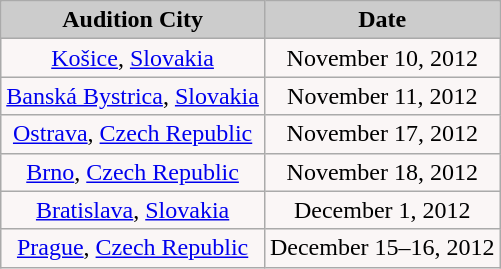<table class="wikitable">
<tr style="text-align:Center; background:#ccc;">
<td><strong>Audition City</strong></td>
<td><strong>Date</strong></td>
</tr>
<tr>
<td align="center" bgcolor="#FAF6F6"><a href='#'>Košice</a>, <a href='#'>Slovakia</a></td>
<td align="center" bgcolor="#FAF6F6">November 10, 2012</td>
</tr>
<tr>
<td align="center" bgcolor="#FAF6F6"><a href='#'>Banská Bystrica</a>, <a href='#'>Slovakia</a></td>
<td align="center" bgcolor="#FAF6F6">November 11, 2012</td>
</tr>
<tr>
<td align="center" bgcolor="#FAF6F6"><a href='#'>Ostrava</a>, <a href='#'>Czech Republic</a></td>
<td align="center" bgcolor="#FAF6F6">November 17, 2012</td>
</tr>
<tr>
<td align="center" bgcolor="#FAF6F6"><a href='#'>Brno</a>, <a href='#'>Czech Republic</a></td>
<td align="center" bgcolor="#FAF6F6">November 18, 2012</td>
</tr>
<tr>
<td align="center" bgcolor="#FAF6F6"><a href='#'>Bratislava</a>, <a href='#'>Slovakia</a></td>
<td align="center" bgcolor="#FAF6F6">December 1, 2012</td>
</tr>
<tr>
<td align="center" bgcolor="#FAF6F6"><a href='#'>Prague</a>, <a href='#'>Czech Republic</a></td>
<td align="center" bgcolor="#FAF6F6">December 15–16, 2012</td>
</tr>
</table>
